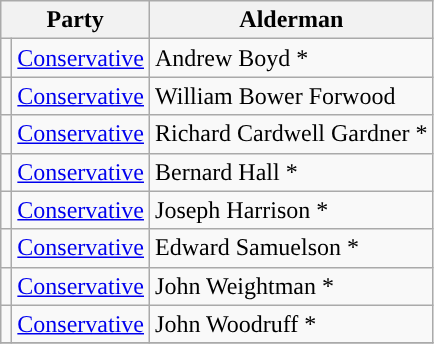<table class="wikitable">
<tr>
<th colspan="2">Party</th>
<th>Alderman</th>
</tr>
<tr>
<td style="background-color:"></td>
<td><a href='#'>Conservative</a></td>
<td>Andrew Boyd *</td>
</tr>
<tr>
<td style="background-color:"></td>
<td><a href='#'>Conservative</a></td>
<td>William Bower Forwood</td>
</tr>
<tr>
<td style="background-color:"></td>
<td><a href='#'>Conservative</a></td>
<td>Richard Cardwell Gardner *</td>
</tr>
<tr>
<td style="background-color:"></td>
<td><a href='#'>Conservative</a></td>
<td>Bernard Hall *</td>
</tr>
<tr>
<td style="background-color:"></td>
<td><a href='#'>Conservative</a></td>
<td>Joseph Harrison *</td>
</tr>
<tr>
<td style="background-color:"></td>
<td><a href='#'>Conservative</a></td>
<td>Edward Samuelson *</td>
</tr>
<tr>
<td style="background-color:"></td>
<td><a href='#'>Conservative</a></td>
<td>John Weightman *</td>
</tr>
<tr>
<td style="background-color:"></td>
<td><a href='#'>Conservative</a></td>
<td>John Woodruff *</td>
</tr>
<tr>
</tr>
</table>
